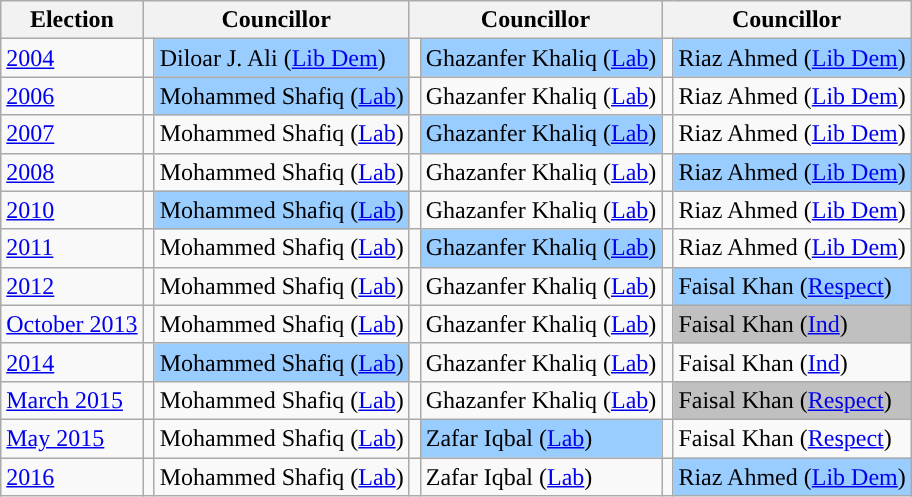<table class="wikitable">
<tr>
<th>Election</th>
<th colspan="2">Councillor</th>
<th colspan="2">Councillor</th>
<th colspan="2">Councillor</th>
</tr>
<tr>
<td><a href='#'>2004</a></td>
<td style="background-color: "></td>
<td bgcolor="#99CCFF">Diloar J. Ali (<a href='#'>Lib Dem</a>)</td>
<td style="background-color: "></td>
<td bgcolor="#99CCFF">Ghazanfer Khaliq (<a href='#'>Lab</a>)</td>
<td style="background-color: "></td>
<td bgcolor="#99CCFF">Riaz Ahmed (<a href='#'>Lib Dem</a>)</td>
</tr>
<tr>
<td><a href='#'>2006</a></td>
<td style="background-color: "></td>
<td bgcolor="#99CCFF">Mohammed Shafiq (<a href='#'>Lab</a>)</td>
<td style="background-color: "></td>
<td>Ghazanfer Khaliq (<a href='#'>Lab</a>)</td>
<td style="background-color: "></td>
<td>Riaz Ahmed (<a href='#'>Lib Dem</a>)</td>
</tr>
<tr>
<td><a href='#'>2007</a></td>
<td style="background-color: "></td>
<td>Mohammed Shafiq (<a href='#'>Lab</a>)</td>
<td style="background-color: "></td>
<td bgcolor="#99CCFF">Ghazanfer Khaliq (<a href='#'>Lab</a>)</td>
<td style="background-color: "></td>
<td>Riaz Ahmed (<a href='#'>Lib Dem</a>)</td>
</tr>
<tr>
<td><a href='#'>2008</a></td>
<td style="background-color: "></td>
<td>Mohammed Shafiq (<a href='#'>Lab</a>)</td>
<td style="background-color: "></td>
<td>Ghazanfer Khaliq (<a href='#'>Lab</a>)</td>
<td style="background-color: "></td>
<td bgcolor="#99CCFF">Riaz Ahmed (<a href='#'>Lib Dem</a>)</td>
</tr>
<tr>
<td><a href='#'>2010</a></td>
<td style="background-color: "></td>
<td bgcolor="#99CCFF">Mohammed Shafiq (<a href='#'>Lab</a>)</td>
<td style="background-color: "></td>
<td>Ghazanfer Khaliq (<a href='#'>Lab</a>)</td>
<td style="background-color: "></td>
<td>Riaz Ahmed (<a href='#'>Lib Dem</a>)</td>
</tr>
<tr>
<td><a href='#'>2011</a></td>
<td style="background-color: "></td>
<td>Mohammed Shafiq (<a href='#'>Lab</a>)</td>
<td style="background-color: "></td>
<td bgcolor="#99CCFF">Ghazanfer Khaliq (<a href='#'>Lab</a>)</td>
<td style="background-color: "></td>
<td>Riaz Ahmed (<a href='#'>Lib Dem</a>)</td>
</tr>
<tr>
<td><a href='#'>2012</a></td>
<td style="background-color: "></td>
<td>Mohammed Shafiq (<a href='#'>Lab</a>)</td>
<td style="background-color: "></td>
<td>Ghazanfer Khaliq (<a href='#'>Lab</a>)</td>
<td style="background-color: "></td>
<td bgcolor="#99CCFF">Faisal Khan (<a href='#'>Respect</a>)</td>
</tr>
<tr>
<td><a href='#'>October 2013</a></td>
<td style="background-color: "></td>
<td>Mohammed Shafiq (<a href='#'>Lab</a>)</td>
<td style="background-color: "></td>
<td>Ghazanfer Khaliq (<a href='#'>Lab</a>)</td>
<td style="background-color: "></td>
<td bgcolor="#C0C0C0">Faisal Khan (<a href='#'>Ind</a>)</td>
</tr>
<tr>
<td><a href='#'>2014</a></td>
<td style="background-color: "></td>
<td bgcolor="#99CCFF">Mohammed Shafiq (<a href='#'>Lab</a>)</td>
<td style="background-color: "></td>
<td>Ghazanfer Khaliq (<a href='#'>Lab</a>)</td>
<td style="background-color: "></td>
<td>Faisal Khan (<a href='#'>Ind</a>)</td>
</tr>
<tr>
<td><a href='#'>March 2015</a></td>
<td style="background-color: "></td>
<td>Mohammed Shafiq (<a href='#'>Lab</a>)</td>
<td style="background-color: "></td>
<td>Ghazanfer Khaliq (<a href='#'>Lab</a>)</td>
<td style="background-color: "></td>
<td bgcolor="#C0C0C0">Faisal Khan (<a href='#'>Respect</a>)</td>
</tr>
<tr>
<td><a href='#'>May 2015</a></td>
<td style="background-color: "></td>
<td>Mohammed Shafiq (<a href='#'>Lab</a>)</td>
<td style="background-color: "></td>
<td bgcolor="#99CCFF">Zafar Iqbal (<a href='#'>Lab</a>)</td>
<td style="background-color: "></td>
<td>Faisal Khan (<a href='#'>Respect</a>)</td>
</tr>
<tr>
<td><a href='#'>2016</a></td>
<td style="background-color: "></td>
<td>Mohammed Shafiq (<a href='#'>Lab</a>)</td>
<td style="background-color: "></td>
<td>Zafar Iqbal (<a href='#'>Lab</a>)</td>
<td style="background-color: "></td>
<td bgcolor="#99CCFF">Riaz Ahmed (<a href='#'>Lib Dem</a>)</td>
</tr>
</table>
